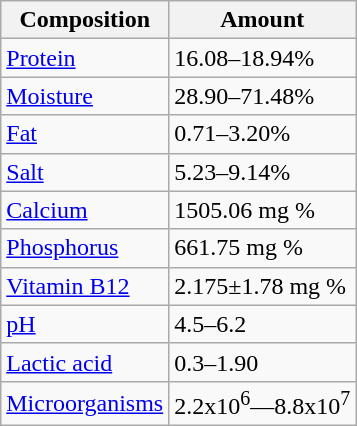<table class="wikitable">
<tr>
<th>Composition</th>
<th>Amount</th>
</tr>
<tr>
<td><a href='#'>Protein</a></td>
<td>16.08–18.94%</td>
</tr>
<tr>
<td><a href='#'>Moisture</a></td>
<td>28.90–71.48%</td>
</tr>
<tr>
<td><a href='#'>Fat</a></td>
<td>0.71–3.20%</td>
</tr>
<tr>
<td><a href='#'>Salt</a></td>
<td>5.23–9.14%</td>
</tr>
<tr>
<td><a href='#'>Calcium</a></td>
<td>1505.06 mg %</td>
</tr>
<tr>
<td><a href='#'>Phosphorus</a></td>
<td>661.75 mg %</td>
</tr>
<tr>
<td><a href='#'>Vitamin B12</a></td>
<td>2.175±1.78 mg %</td>
</tr>
<tr>
<td><a href='#'>pH</a></td>
<td>4.5–6.2</td>
</tr>
<tr>
<td><a href='#'>Lactic acid</a></td>
<td>0.3–1.90</td>
</tr>
<tr>
<td><a href='#'>Microorganisms</a></td>
<td>2.2x10<sup>6</sup>—8.8x10<sup>7</sup></td>
</tr>
</table>
